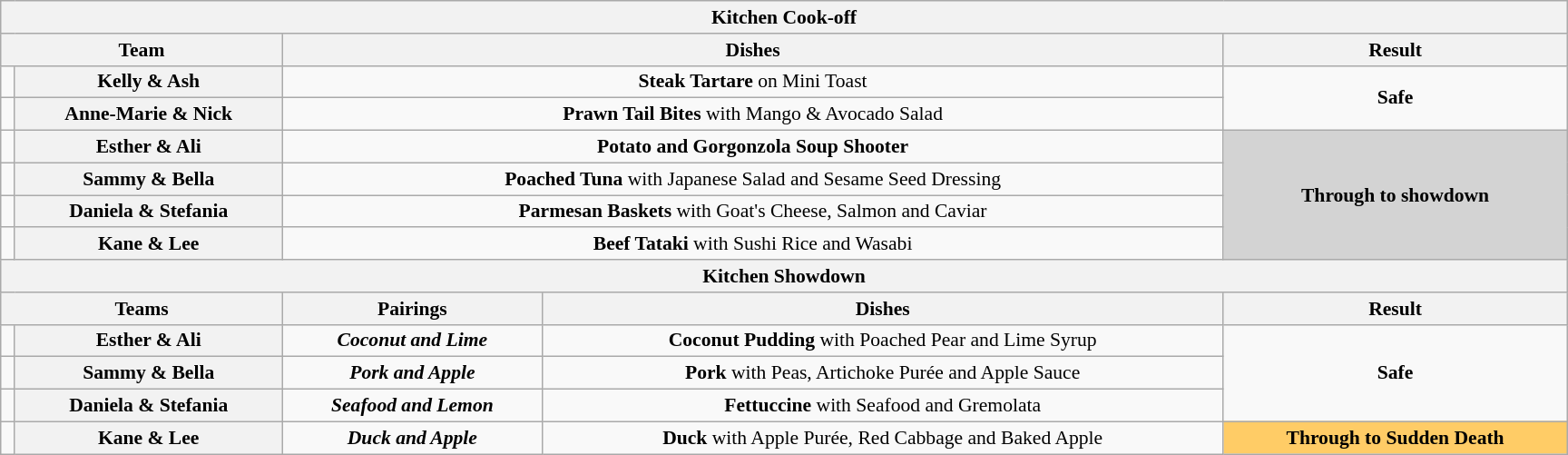<table class="wikitable plainrowheaders" style="text-align:center; font-size:90%; width:80em; margin:1em auto;">
<tr>
<th colspan=5>Kitchen Cook-off</th>
</tr>
<tr>
<th colspan="2">Team</th>
<th colspan="2">Dishes</th>
<th>Result</th>
</tr>
<tr>
<td></td>
<th>Kelly & Ash</th>
<td colspan="2"><strong>Steak Tartare</strong> on Mini Toast</td>
<td rowspan=2><strong>Safe</strong></td>
</tr>
<tr>
<td></td>
<th>Anne-Marie & Nick</th>
<td colspan="2"><strong>Prawn Tail Bites</strong> with Mango & Avocado Salad</td>
</tr>
<tr>
<td></td>
<th>Esther & Ali</th>
<td colspan="2"><strong>Potato and Gorgonzola Soup Shooter</strong></td>
<td align=centre bgcolor=lightgray rowspan=4><strong>Through to showdown</strong></td>
</tr>
<tr>
<td></td>
<th>Sammy & Bella</th>
<td colspan="2"><strong>Poached Tuna</strong> with Japanese Salad and Sesame Seed Dressing</td>
</tr>
<tr>
<td></td>
<th>Daniela & Stefania</th>
<td colspan="2"><strong>Parmesan Baskets</strong> with Goat's Cheese, Salmon and Caviar</td>
</tr>
<tr>
<td></td>
<th>Kane & Lee</th>
<td colspan="2"><strong>Beef Tataki</strong> with Sushi Rice and Wasabi</td>
</tr>
<tr>
<th colspan=5>Kitchen Showdown</th>
</tr>
<tr>
<th colspan="2">Teams</th>
<th>Pairings</th>
<th>Dishes</th>
<th>Result</th>
</tr>
<tr>
<td></td>
<th>Esther & Ali</th>
<td><strong><em>Coconut and Lime</em></strong></td>
<td><strong>Coconut Pudding</strong> with Poached Pear and Lime Syrup</td>
<td align=centre rowspan=3><strong>Safe</strong></td>
</tr>
<tr>
<td></td>
<th>Sammy & Bella</th>
<td><strong><em>Pork and Apple</em></strong></td>
<td><strong>Pork</strong> with Peas, Artichoke Purée and Apple Sauce</td>
</tr>
<tr>
<td></td>
<th>Daniela & Stefania</th>
<td><strong><em>Seafood and Lemon</em></strong></td>
<td><strong>Fettuccine</strong> with Seafood and Gremolata</td>
</tr>
<tr>
<td></td>
<th>Kane & Lee</th>
<td><strong><em>Duck and Apple</em></strong></td>
<td><strong>Duck</strong> with Apple Purée, Red Cabbage and Baked Apple</td>
<td align=centre bgcolor=#FFCC66><strong>Through to Sudden Death</strong></td>
</tr>
</table>
